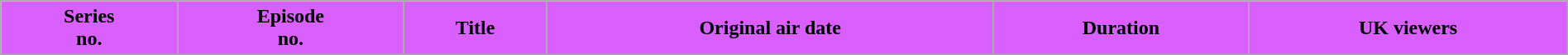<table class="wikitable plainrowheaders" style="width:100%; background:#fff;">
<tr>
<th style="background:#DA5FFF;">Series<br>no.</th>
<th style="background:#DA5FFF;">Episode<br>no.</th>
<th style="background:#DA5FFF;">Title</th>
<th style="background:#DA5FFF;">Original air date</th>
<th style="background:#DA5FFF;">Duration</th>
<th style="background:#DA5FFF;">UK viewers<br>












</th>
</tr>
</table>
